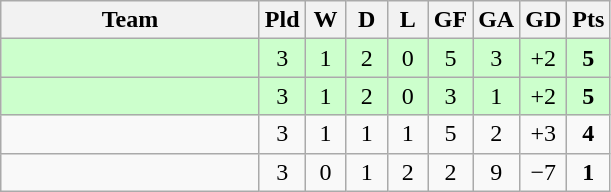<table class="wikitable" style="text-align: center;">
<tr>
<th width=165>Team</th>
<th width=20>Pld</th>
<th width=20>W</th>
<th width=20>D</th>
<th width=20>L</th>
<th width=20>GF</th>
<th width=20>GA</th>
<th width=20>GD</th>
<th width=20>Pts</th>
</tr>
<tr style="background:#cfc;">
<td style="text-align:left;"></td>
<td>3</td>
<td>1</td>
<td>2</td>
<td>0</td>
<td>5</td>
<td>3</td>
<td>+2</td>
<td><strong>5</strong></td>
</tr>
<tr style="background:#cfc;">
<td style="text-align:left;"></td>
<td>3</td>
<td>1</td>
<td>2</td>
<td>0</td>
<td>3</td>
<td>1</td>
<td>+2</td>
<td><strong>5</strong></td>
</tr>
<tr>
<td style="text-align:left;"></td>
<td>3</td>
<td>1</td>
<td>1</td>
<td>1</td>
<td>5</td>
<td>2</td>
<td>+3</td>
<td><strong>4</strong></td>
</tr>
<tr>
<td style="text-align:left;"></td>
<td>3</td>
<td>0</td>
<td>1</td>
<td>2</td>
<td>2</td>
<td>9</td>
<td>−7</td>
<td><strong>1</strong></td>
</tr>
</table>
